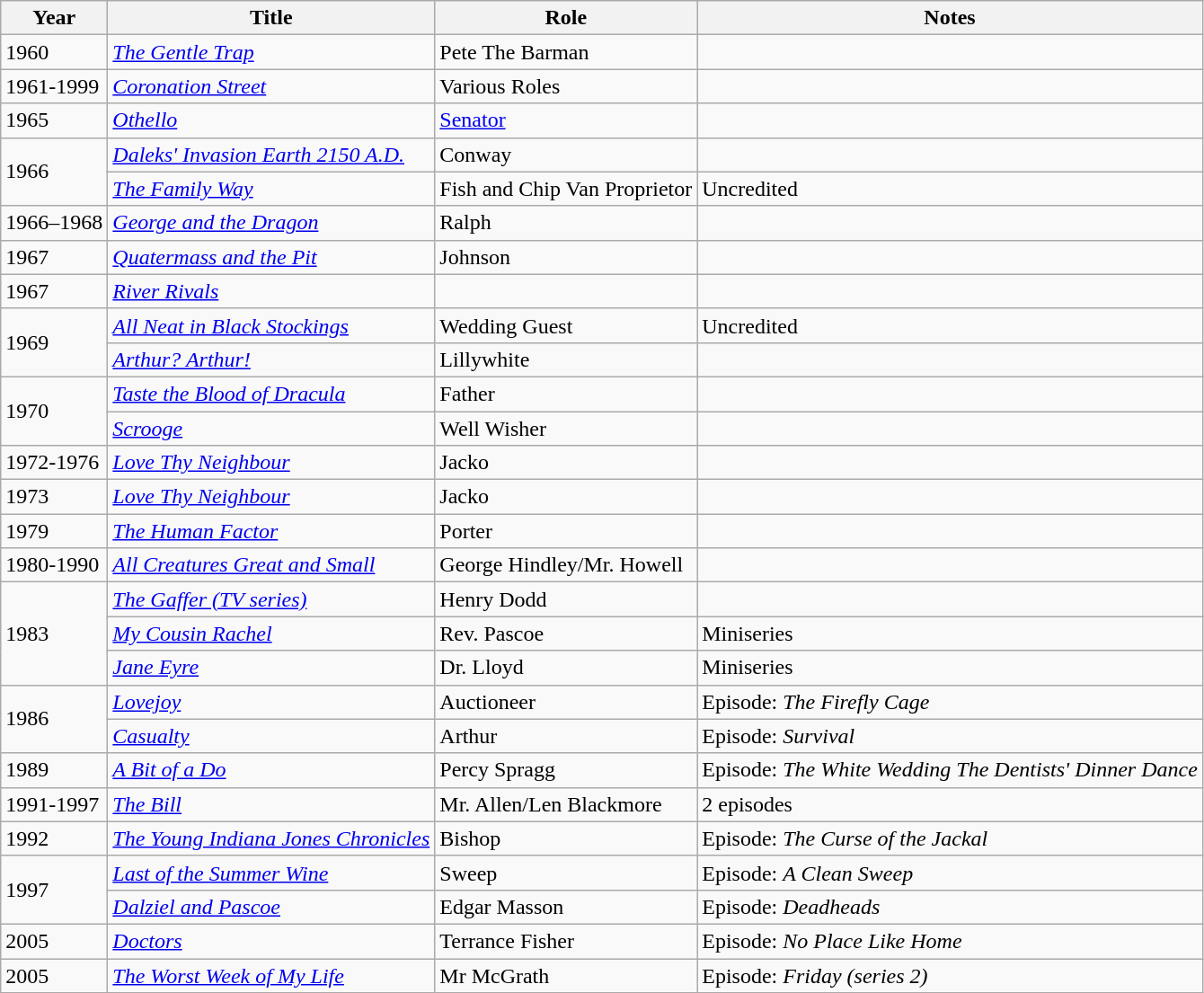<table class="wikitable">
<tr>
<th>Year</th>
<th>Title</th>
<th>Role</th>
<th>Notes</th>
</tr>
<tr>
<td>1960</td>
<td><em><a href='#'>The Gentle Trap</a></em></td>
<td>Pete The Barman</td>
<td></td>
</tr>
<tr>
<td>1961-1999</td>
<td><em><a href='#'>Coronation Street</a></em></td>
<td>Various Roles</td>
<td></td>
</tr>
<tr>
<td>1965</td>
<td><em><a href='#'>Othello</a></em></td>
<td><a href='#'>Senator</a></td>
<td></td>
</tr>
<tr>
<td rowspan=2>1966</td>
<td><em><a href='#'>Daleks' Invasion Earth 2150 A.D.</a></em></td>
<td>Conway</td>
<td></td>
</tr>
<tr>
<td><em><a href='#'>The Family Way</a></em></td>
<td>Fish and Chip Van Proprietor</td>
<td>Uncredited</td>
</tr>
<tr>
<td>1966–1968</td>
<td><em><a href='#'>George and the Dragon</a></em></td>
<td>Ralph</td>
<td></td>
</tr>
<tr>
<td>1967</td>
<td><em><a href='#'>Quatermass and the Pit</a></em></td>
<td>Johnson</td>
<td></td>
</tr>
<tr>
<td>1967</td>
<td><em><a href='#'>River Rivals</a></em></td>
<td></td>
<td></td>
</tr>
<tr>
<td rowspan=2>1969</td>
<td><em><a href='#'>All Neat in Black Stockings</a></em></td>
<td>Wedding Guest</td>
<td>Uncredited</td>
</tr>
<tr>
<td><em><a href='#'>Arthur? Arthur!</a></em></td>
<td>Lillywhite</td>
<td></td>
</tr>
<tr>
<td rowspan=2>1970</td>
<td><em><a href='#'>Taste the Blood of Dracula</a></em></td>
<td>Father</td>
<td></td>
</tr>
<tr>
<td><em><a href='#'>Scrooge</a></em></td>
<td>Well Wisher</td>
<td></td>
</tr>
<tr>
<td>1972-1976</td>
<td><em><a href='#'>Love Thy Neighbour</a></em></td>
<td>Jacko</td>
<td></td>
</tr>
<tr>
<td>1973</td>
<td><em><a href='#'>Love Thy Neighbour</a></em></td>
<td>Jacko</td>
<td></td>
</tr>
<tr>
<td>1979</td>
<td><em><a href='#'>The Human Factor</a></em></td>
<td>Porter</td>
<td></td>
</tr>
<tr>
<td>1980-1990</td>
<td><em><a href='#'>All Creatures Great and Small</a></em></td>
<td>George Hindley/Mr. Howell</td>
<td></td>
</tr>
<tr>
<td rowspan=3>1983</td>
<td><em><a href='#'>The Gaffer (TV series)</a></em></td>
<td>Henry Dodd</td>
<td></td>
</tr>
<tr>
<td><em><a href='#'>My Cousin Rachel</a></em></td>
<td>Rev. Pascoe</td>
<td>Miniseries</td>
</tr>
<tr>
<td><em><a href='#'>Jane Eyre</a></em></td>
<td>Dr. Lloyd</td>
<td>Miniseries</td>
</tr>
<tr>
<td rowspan=2>1986</td>
<td><em><a href='#'>Lovejoy</a></em></td>
<td>Auctioneer</td>
<td>Episode: <em>The Firefly Cage</em></td>
</tr>
<tr>
<td><em><a href='#'>Casualty</a></em></td>
<td>Arthur</td>
<td>Episode: <em>Survival</em></td>
</tr>
<tr>
<td>1989</td>
<td><em><a href='#'>A Bit of a Do</a></em></td>
<td>Percy Spragg</td>
<td>Episode: <em>The White Wedding</em> <em>The Dentists' Dinner Dance</em></td>
</tr>
<tr>
<td>1991-1997</td>
<td><em><a href='#'>The Bill</a></em></td>
<td>Mr. Allen/Len Blackmore</td>
<td>2 episodes</td>
</tr>
<tr>
<td>1992</td>
<td><em><a href='#'>The Young Indiana Jones Chronicles</a></em></td>
<td>Bishop</td>
<td>Episode: <em>The Curse of the Jackal</em></td>
</tr>
<tr>
<td rowspan=2>1997</td>
<td><em><a href='#'>Last of the Summer Wine</a></em></td>
<td>Sweep</td>
<td>Episode: <em>A Clean Sweep</em></td>
</tr>
<tr>
<td><em><a href='#'>Dalziel and Pascoe</a></em></td>
<td>Edgar Masson</td>
<td>Episode: <em>Deadheads</em></td>
</tr>
<tr>
<td>2005</td>
<td><em><a href='#'>Doctors</a></em></td>
<td>Terrance Fisher</td>
<td>Episode: <em> No Place Like Home</em></td>
</tr>
<tr>
<td>2005</td>
<td><em><a href='#'>The Worst Week of My Life</a></em></td>
<td>Mr McGrath</td>
<td>Episode: <em> Friday (series 2)</em></td>
</tr>
</table>
